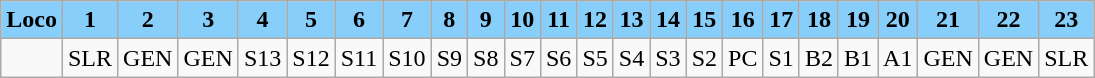<table class="wikitable plainrowheaders unsortable" style="text-align:center">
<tr>
<th scope="col" rowspan="1" style="background:lightskyblue;">Loco</th>
<th scope="col" rowspan="1" style="background:lightskyblue;">1</th>
<th scope="col" rowspan="1" style="background:lightskyblue;">2</th>
<th scope="col" rowspan="1" style="background:lightskyblue;">3</th>
<th scope="col" rowspan="1" style="background:lightskyblue;">4</th>
<th scope="col" rowspan="1" style="background:lightskyblue;">5</th>
<th scope="col" rowspan="1" style="background:lightskyblue;">6</th>
<th scope="col" rowspan="1" style="background:lightskyblue;">7</th>
<th scope="col" rowspan="1" style="background:lightskyblue;">8</th>
<th scope="col" rowspan="1" style="background:lightskyblue;">9</th>
<th scope="col" rowspan="1" style="background:lightskyblue;">10</th>
<th scope="col" rowspan="1" style="background:lightskyblue;">11</th>
<th scope="col" rowspan="1" style="background:lightskyblue;">12</th>
<th scope="col" rowspan="1" style="background:lightskyblue;">13</th>
<th scope="col" rowspan="1" style="background:lightskyblue;">14</th>
<th scope="col" rowspan="1" style="background:lightskyblue;">15</th>
<th scope="col" rowspan="1" style="background:lightskyblue;">16</th>
<th scope="col" rowspan="1" style="background:lightskyblue;">17</th>
<th scope="col" rowspan="1" style="background:lightskyblue;">18</th>
<th scope="col" rowspan="1" style="background:lightskyblue;">19</th>
<th scope="col" rowspan="1" style="background:lightskyblue;">20</th>
<th scope="col" rowspan="1" style="background:lightskyblue;">21</th>
<th scope="col" rowspan="1" style="background:lightskyblue;">22</th>
<th scope="col" rowspan="1" style="background:lightskyblue;">23</th>
</tr>
<tr>
<td></td>
<td>SLR</td>
<td>GEN</td>
<td>GEN</td>
<td>S13</td>
<td>S12</td>
<td>S11</td>
<td>S10</td>
<td>S9</td>
<td>S8</td>
<td>S7</td>
<td>S6</td>
<td>S5</td>
<td>S4</td>
<td>S3</td>
<td>S2</td>
<td>PC</td>
<td>S1</td>
<td>B2</td>
<td>B1</td>
<td>A1</td>
<td>GEN</td>
<td>GEN</td>
<td>SLR</td>
</tr>
</table>
